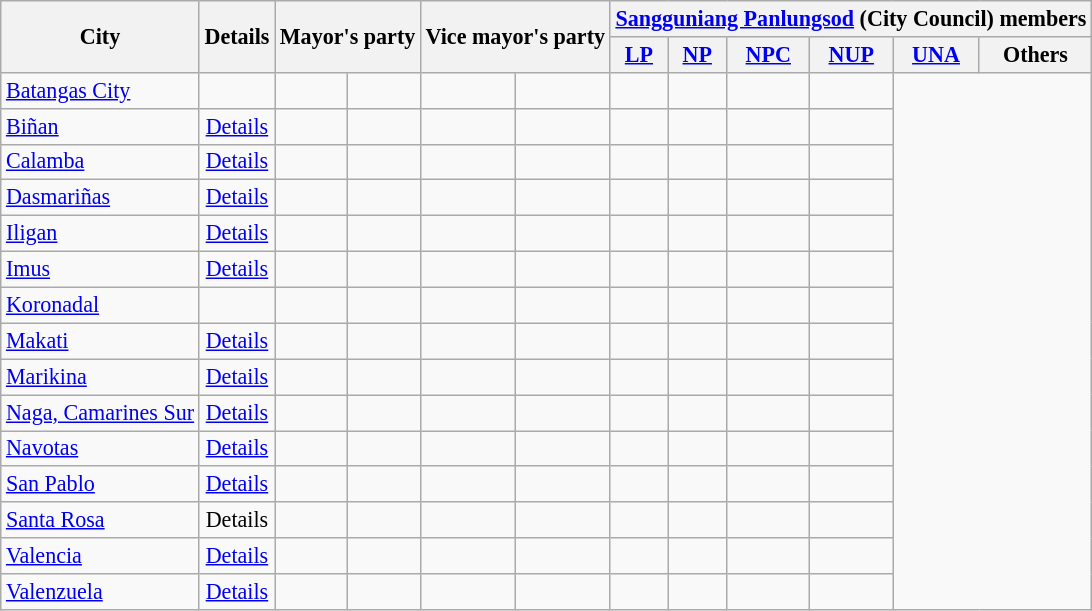<table class=wikitable style="text-align:center; font-size:92%;">
<tr>
<th rowspan=2>City</th>
<th rowspan=2>Details</th>
<th rowspan=2 colspan=2>Mayor's party</th>
<th rowspan=2 colspan=2>Vice mayor's party</th>
<th colspan=6><a href='#'>Sangguniang Panlungsod</a> (City Council) members</th>
</tr>
<tr>
<th><a href='#'>LP</a></th>
<th><a href='#'>NP</a></th>
<th><a href='#'>NPC</a></th>
<th><a href='#'>NUP</a></th>
<th><a href='#'>UNA</a></th>
<th>Others</th>
</tr>
<tr>
<td align=left><a href='#'>Batangas City</a></td>
<td></td>
<td></td>
<td></td>
<td></td>
<td></td>
<td></td>
<td></td>
<td></td>
<td></td>
</tr>
<tr>
<td align=left><a href='#'>Biñan</a></td>
<td><a href='#'>Details</a></td>
<td></td>
<td></td>
<td></td>
<td></td>
<td></td>
<td></td>
<td></td>
<td></td>
</tr>
<tr>
<td align=left><a href='#'>Calamba</a></td>
<td><a href='#'>Details</a></td>
<td></td>
<td></td>
<td></td>
<td></td>
<td></td>
<td></td>
<td></td>
<td></td>
</tr>
<tr>
<td align=left><a href='#'>Dasmariñas</a></td>
<td><a href='#'>Details</a></td>
<td></td>
<td></td>
<td></td>
<td></td>
<td></td>
<td></td>
<td></td>
<td></td>
</tr>
<tr>
<td align=left><a href='#'>Iligan</a></td>
<td><a href='#'>Details</a></td>
<td></td>
<td></td>
<td></td>
<td></td>
<td></td>
<td></td>
<td></td>
<td></td>
</tr>
<tr>
<td align=left><a href='#'>Imus</a></td>
<td><a href='#'>Details</a></td>
<td></td>
<td></td>
<td></td>
<td></td>
<td></td>
<td></td>
<td></td>
<td></td>
</tr>
<tr>
<td align=left><a href='#'>Koronadal</a></td>
<td></td>
<td></td>
<td></td>
<td></td>
<td></td>
<td></td>
<td></td>
<td></td>
<td></td>
</tr>
<tr>
<td align=left><a href='#'>Makati</a></td>
<td><a href='#'>Details</a></td>
<td></td>
<td></td>
<td></td>
<td></td>
<td></td>
<td></td>
<td></td>
<td></td>
</tr>
<tr>
<td align=left><a href='#'>Marikina</a></td>
<td><a href='#'>Details</a></td>
<td></td>
<td></td>
<td></td>
<td></td>
<td></td>
<td></td>
<td></td>
<td></td>
</tr>
<tr>
<td align=left><a href='#'>Naga, Camarines Sur</a></td>
<td><a href='#'>Details</a></td>
<td></td>
<td></td>
<td></td>
<td></td>
<td></td>
<td></td>
<td></td>
<td></td>
</tr>
<tr>
<td align=left><a href='#'>Navotas</a></td>
<td><a href='#'>Details</a></td>
<td></td>
<td></td>
<td></td>
<td></td>
<td></td>
<td></td>
<td></td>
<td></td>
</tr>
<tr>
<td align=left><a href='#'>San Pablo</a></td>
<td><a href='#'>Details</a></td>
<td></td>
<td></td>
<td></td>
<td></td>
<td></td>
<td></td>
<td></td>
<td></td>
</tr>
<tr>
<td align=left><a href='#'>Santa Rosa</a></td>
<td>Details</td>
<td></td>
<td></td>
<td></td>
<td></td>
<td></td>
<td></td>
<td></td>
<td></td>
</tr>
<tr>
<td align=left><a href='#'>Valencia</a></td>
<td><a href='#'>Details</a></td>
<td></td>
<td></td>
<td></td>
<td></td>
<td></td>
<td></td>
<td></td>
<td></td>
</tr>
<tr>
<td align=left><a href='#'>Valenzuela</a></td>
<td><a href='#'>Details</a></td>
<td></td>
<td></td>
<td></td>
<td></td>
<td></td>
<td></td>
<td></td>
<td></td>
</tr>
</table>
